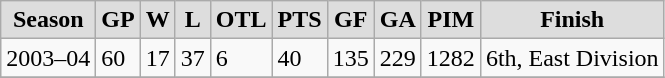<table class="wikitable">
<tr align="center" style="font-weight:bold; background-color:#dddddd;">
<td [>Season</td>
<td>GP</td>
<td>W</td>
<td>L</td>
<td>OTL</td>
<td>PTS</td>
<td>GF</td>
<td>GA</td>
<td>PIM</td>
<td>Finish</td>
</tr>
<tr>
<td [>2003–04</td>
<td>60</td>
<td>17</td>
<td>37</td>
<td>6</td>
<td>40</td>
<td>135</td>
<td>229</td>
<td>1282</td>
<td>6th, East Division</td>
</tr>
<tr>
</tr>
</table>
